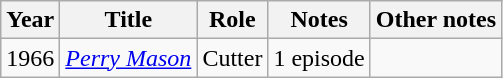<table class="wikitable">
<tr>
<th>Year</th>
<th>Title</th>
<th>Role</th>
<th>Notes</th>
<th>Other notes</th>
</tr>
<tr>
<td>1966</td>
<td><em><a href='#'>Perry Mason</a></em></td>
<td>Cutter</td>
<td>1 episode</td>
<td><small></small></td>
</tr>
</table>
